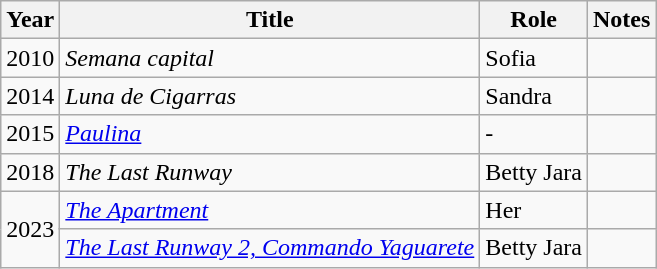<table class="wikitable">
<tr Películasbgcolor="#f0f0ff">
<th>Year</th>
<th>Title</th>
<th>Role</th>
<th>Notes</th>
</tr>
<tr>
<td>2010</td>
<td><em>Semana capital</em></td>
<td>Sofia</td>
<td></td>
</tr>
<tr>
<td>2014</td>
<td><em>Luna de Cigarras</em></td>
<td>Sandra</td>
<td></td>
</tr>
<tr>
<td>2015</td>
<td><em><a href='#'>Paulina</a></em></td>
<td>-</td>
<td></td>
</tr>
<tr>
<td>2018</td>
<td><em>The Last Runway</em></td>
<td>Betty Jara</td>
<td></td>
</tr>
<tr>
<td rowspan="2">2023</td>
<td><a href='#'><em>The Apartment</em></a></td>
<td>Her</td>
<td></td>
</tr>
<tr>
<td><em><a href='#'>The Last Runway 2, Commando Yaguarete</a></em></td>
<td>Betty Jara</td>
<td></td>
</tr>
</table>
